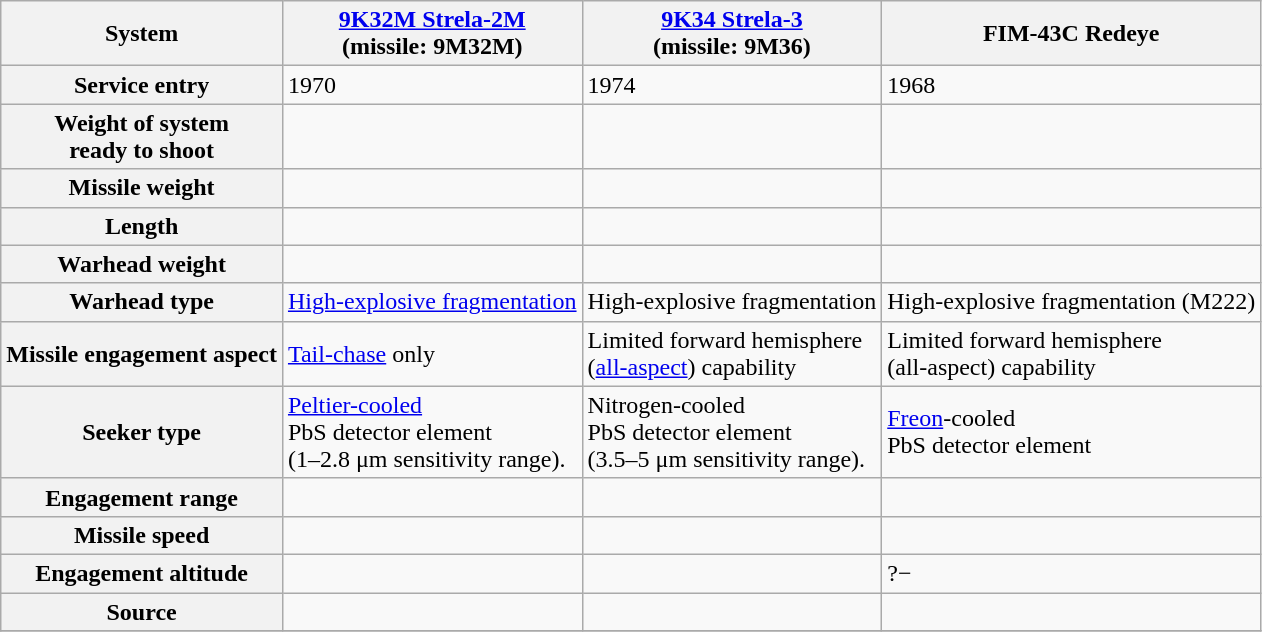<table class=wikitable>
<tr>
<th>System</th>
<th><a href='#'>9K32M Strela-2M</a><br>(missile: 9M32M)</th>
<th><a href='#'>9K34 Strela-3</a><br>(missile: 9M36)</th>
<th>FIM-43C Redeye</th>
</tr>
<tr>
<th>Service entry</th>
<td>1970</td>
<td>1974</td>
<td>1968</td>
</tr>
<tr>
<th>Weight of system<br>ready to shoot</th>
<td></td>
<td></td>
<td></td>
</tr>
<tr>
<th>Missile weight</th>
<td></td>
<td></td>
<td></td>
</tr>
<tr>
<th>Length</th>
<td></td>
<td></td>
<td></td>
</tr>
<tr>
<th>Warhead weight</th>
<td></td>
<td></td>
<td></td>
</tr>
<tr>
<th>Warhead type</th>
<td><a href='#'>High-explosive fragmentation</a></td>
<td>High-explosive fragmentation</td>
<td>High-explosive fragmentation (M222)</td>
</tr>
<tr>
<th>Missile engagement aspect</th>
<td><a href='#'>Tail-chase</a> only</td>
<td>Limited forward hemisphere<br>(<a href='#'>all-aspect</a>) capability</td>
<td>Limited forward hemisphere<br>(all-aspect) capability</td>
</tr>
<tr>
<th>Seeker type</th>
<td><a href='#'>Peltier-cooled</a><br>PbS detector element<br>(1–2.8 μm sensitivity range).</td>
<td>Nitrogen-cooled<br>PbS detector element<br>(3.5–5 μm sensitivity range).</td>
<td><a href='#'>Freon</a>-cooled<br>PbS detector element</td>
</tr>
<tr>
<th>Engagement range</th>
<td></td>
<td></td>
<td></td>
</tr>
<tr>
<th>Missile speed</th>
<td></td>
<td></td>
<td></td>
</tr>
<tr>
<th>Engagement altitude</th>
<td></td>
<td></td>
<td>?−</td>
</tr>
<tr>
<th>Source</th>
<td></td>
<td></td>
<td></td>
</tr>
<tr>
</tr>
</table>
